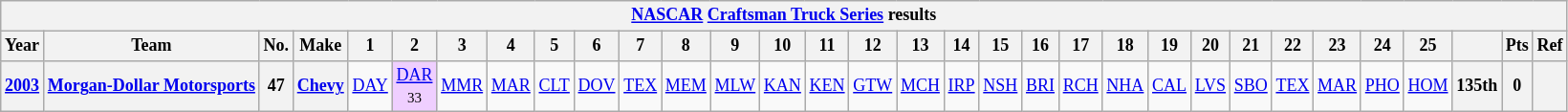<table class="wikitable" style="text-align:center; font-size:75%">
<tr>
<th colspan=45><a href='#'>NASCAR</a> <a href='#'>Craftsman Truck Series</a> results</th>
</tr>
<tr>
<th>Year</th>
<th>Team</th>
<th>No.</th>
<th>Make</th>
<th>1</th>
<th>2</th>
<th>3</th>
<th>4</th>
<th>5</th>
<th>6</th>
<th>7</th>
<th>8</th>
<th>9</th>
<th>10</th>
<th>11</th>
<th>12</th>
<th>13</th>
<th>14</th>
<th>15</th>
<th>16</th>
<th>17</th>
<th>18</th>
<th>19</th>
<th>20</th>
<th>21</th>
<th>22</th>
<th>23</th>
<th>24</th>
<th>25</th>
<th></th>
<th>Pts</th>
<th>Ref</th>
</tr>
<tr>
<th><a href='#'>2003</a></th>
<th><a href='#'>Morgan-Dollar Motorsports</a></th>
<th>47</th>
<th><a href='#'>Chevy</a></th>
<td><a href='#'>DAY</a></td>
<td style="background:#EFCFFF;"><a href='#'>DAR</a><br><small>33</small></td>
<td><a href='#'>MMR</a></td>
<td><a href='#'>MAR</a></td>
<td><a href='#'>CLT</a></td>
<td><a href='#'>DOV</a></td>
<td><a href='#'>TEX</a></td>
<td><a href='#'>MEM</a></td>
<td><a href='#'>MLW</a></td>
<td><a href='#'>KAN</a></td>
<td><a href='#'>KEN</a></td>
<td><a href='#'>GTW</a></td>
<td><a href='#'>MCH</a></td>
<td><a href='#'>IRP</a></td>
<td><a href='#'>NSH</a></td>
<td><a href='#'>BRI</a></td>
<td><a href='#'>RCH</a></td>
<td><a href='#'>NHA</a></td>
<td><a href='#'>CAL</a></td>
<td><a href='#'>LVS</a></td>
<td><a href='#'>SBO</a></td>
<td><a href='#'>TEX</a></td>
<td><a href='#'>MAR</a></td>
<td><a href='#'>PHO</a></td>
<td><a href='#'>HOM</a></td>
<th>135th</th>
<th>0</th>
<th></th>
</tr>
</table>
